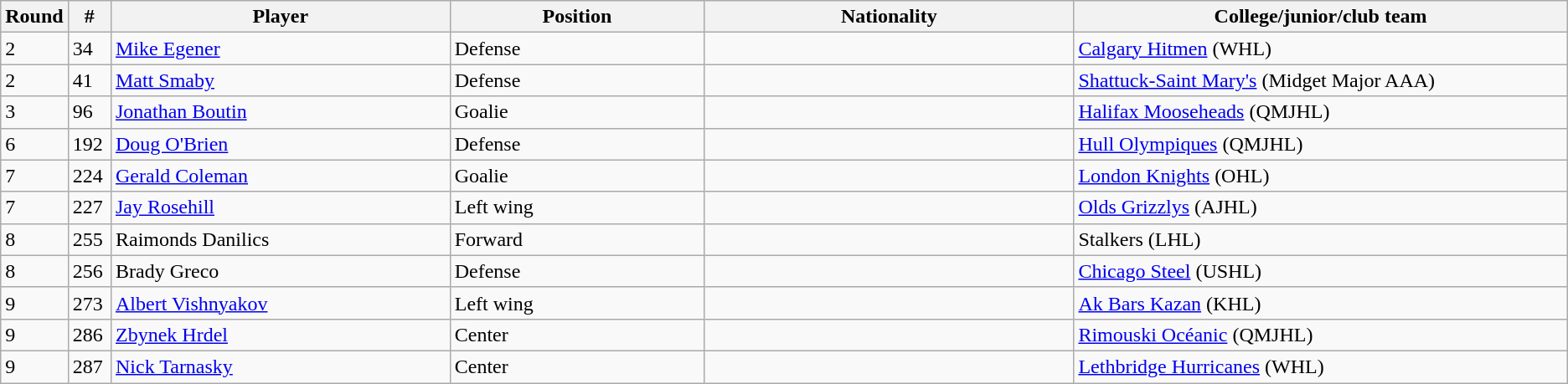<table class="wikitable">
<tr>
<th bgcolor="#DDDDFF" width="2.75%">Round</th>
<th bgcolor="#DDDDFF" width="2.75%">#</th>
<th bgcolor="#DDDDFF" width="22.0%">Player</th>
<th bgcolor="#DDDDFF" width="16.5%">Position</th>
<th bgcolor="#DDDDFF" width="24.0%">Nationality</th>
<th bgcolor="#DDDDFF" width="100.0%">College/junior/club team</th>
</tr>
<tr>
<td>2</td>
<td>34</td>
<td><a href='#'>Mike Egener</a></td>
<td>Defense</td>
<td></td>
<td><a href='#'>Calgary Hitmen</a> (WHL)</td>
</tr>
<tr>
<td>2</td>
<td>41</td>
<td><a href='#'>Matt Smaby</a></td>
<td>Defense</td>
<td></td>
<td><a href='#'>Shattuck-Saint Mary's</a> (Midget Major AAA)</td>
</tr>
<tr>
<td>3</td>
<td>96</td>
<td><a href='#'>Jonathan Boutin</a></td>
<td>Goalie</td>
<td></td>
<td><a href='#'>Halifax Mooseheads</a> (QMJHL)</td>
</tr>
<tr>
<td>6</td>
<td>192</td>
<td><a href='#'>Doug O'Brien</a></td>
<td>Defense</td>
<td></td>
<td><a href='#'>Hull Olympiques</a> (QMJHL)</td>
</tr>
<tr>
<td>7</td>
<td>224</td>
<td><a href='#'>Gerald Coleman</a></td>
<td>Goalie</td>
<td></td>
<td><a href='#'>London Knights</a> (OHL)</td>
</tr>
<tr>
<td>7</td>
<td>227</td>
<td><a href='#'>Jay Rosehill</a></td>
<td>Left wing</td>
<td></td>
<td><a href='#'>Olds Grizzlys</a> (AJHL)</td>
</tr>
<tr>
<td>8</td>
<td>255</td>
<td>Raimonds Danilics</td>
<td>Forward</td>
<td></td>
<td>Stalkers (LHL)</td>
</tr>
<tr>
<td>8</td>
<td>256</td>
<td>Brady Greco</td>
<td>Defense</td>
<td></td>
<td><a href='#'>Chicago Steel</a> (USHL)</td>
</tr>
<tr>
<td>9</td>
<td>273</td>
<td><a href='#'>Albert Vishnyakov</a></td>
<td>Left wing</td>
<td></td>
<td><a href='#'>Ak Bars Kazan</a> (KHL)</td>
</tr>
<tr>
<td>9</td>
<td>286</td>
<td><a href='#'>Zbynek Hrdel</a></td>
<td>Center</td>
<td></td>
<td><a href='#'>Rimouski Océanic</a> (QMJHL)</td>
</tr>
<tr>
<td>9</td>
<td>287</td>
<td><a href='#'>Nick Tarnasky</a></td>
<td>Center</td>
<td></td>
<td><a href='#'>Lethbridge Hurricanes</a> (WHL)</td>
</tr>
</table>
